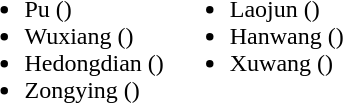<table>
<tr>
<td valign="top"><br><ul><li>Pu ()</li><li>Wuxiang  ()</li><li>Hedongdian ()</li><li>Zongying ()</li></ul></td>
<td valign="top"><br><ul><li>Laojun ()</li><li>Hanwang ()</li><li>Xuwang ()</li></ul></td>
</tr>
</table>
